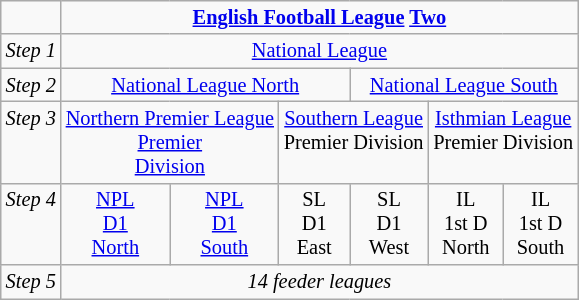<table class="wikitable" style="text-align: center; font-size: 85%;">
<tr>
<td> </td>
<td colspan="6"><strong><a href='#'>English Football League</a> <a href='#'>Two</a></strong></td>
</tr>
<tr style="vertical-align: top;">
<td><em>Step 1</em></td>
<td colspan="6"><a href='#'>National League</a></td>
</tr>
<tr style="vertical-align: top;">
<td><em>Step 2</em></td>
<td colspan="3"><a href='#'>National League North</a></td>
<td colspan="3"><a href='#'>National League South</a></td>
</tr>
<tr style="vertical-align: top;">
<td><em>Step 3</em></td>
<td colspan="2"><a href='#'>Northern Premier League</a><br><a href='#'>Premier <br>Division</a></td>
<td colspan="2"><a href='#'>Southern League</a><br>Premier Division</td>
<td colspan="2"><a href='#'>Isthmian League</a><br>Premier Division</td>
</tr>
<tr style="vertical-align: top;">
<td><em>Step 4</em></td>
<td><a href='#'>NPL<br>D1 <br>North</a></td>
<td><a href='#'>NPL<br>D1 <br>South</a></td>
<td>SL<br>D1   <br>East</td>
<td>SL<br>D1   <br>West</td>
<td>IL <br>1st D<br>North</td>
<td>IL <br>1st D<br>South</td>
</tr>
<tr style="vertical-align: top;">
<td><em>Step 5</em></td>
<td colspan="6"><em>14 feeder leagues</em></td>
</tr>
</table>
